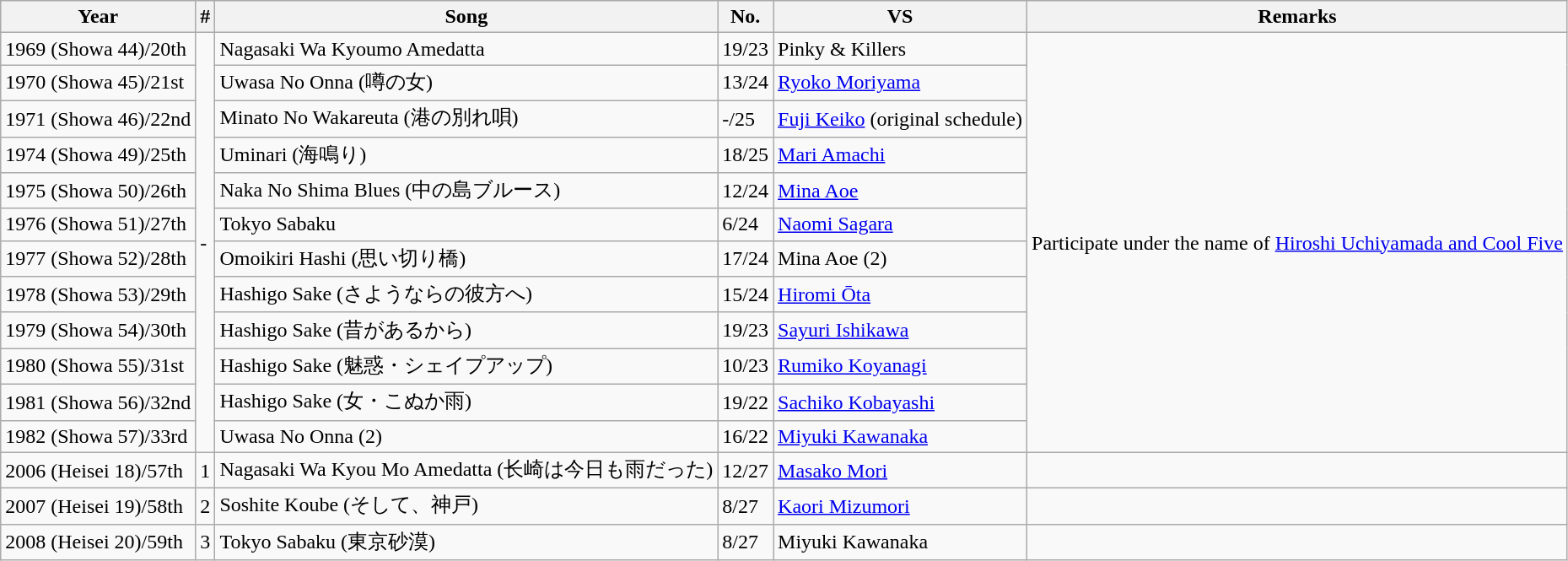<table class="wikitable">
<tr>
<th>Year</th>
<th>#</th>
<th>Song</th>
<th>No.</th>
<th>VS</th>
<th>Remarks</th>
</tr>
<tr>
<td>1969 (Showa 44)/20th</td>
<td rowspan=12>-</td>
<td>Nagasaki Wa Kyoumo Amedatta</td>
<td>19/23</td>
<td>Pinky & Killers</td>
<td rowspan=12>Participate under the name of <a href='#'>Hiroshi Uchiyamada and Cool Five</a></td>
</tr>
<tr>
<td>1970 (Showa 45)/21st</td>
<td>Uwasa No Onna (噂の女)</td>
<td>13/24</td>
<td><a href='#'>Ryoko Moriyama</a></td>
</tr>
<tr>
<td>1971 (Showa 46)/22nd</td>
<td>Minato No Wakareuta (港の別れ唄)</td>
<td>-/25</td>
<td><a href='#'>Fuji Keiko</a> (original schedule)</td>
</tr>
<tr>
<td>1974 (Showa 49)/25th</td>
<td>Uminari (海鳴り)</td>
<td>18/25</td>
<td><a href='#'>Mari Amachi</a></td>
</tr>
<tr>
<td>1975 (Showa 50)/26th</td>
<td>Naka No Shima Blues (中の島ブルース)</td>
<td>12/24</td>
<td><a href='#'>Mina Aoe</a></td>
</tr>
<tr>
<td>1976 (Showa 51)/27th</td>
<td>Tokyo Sabaku</td>
<td>6/24</td>
<td><a href='#'>Naomi Sagara</a></td>
</tr>
<tr>
<td>1977 (Showa 52)/28th</td>
<td>Omoikiri Hashi (思い切り橋)</td>
<td>17/24</td>
<td>Mina Aoe (2)</td>
</tr>
<tr>
<td>1978 (Showa 53)/29th</td>
<td>Hashigo Sake (さようならの彼方へ)</td>
<td>15/24</td>
<td><a href='#'>Hiromi Ōta</a></td>
</tr>
<tr>
<td>1979 (Showa 54)/30th</td>
<td>Hashigo Sake (昔があるから)</td>
<td>19/23</td>
<td><a href='#'>Sayuri Ishikawa</a></td>
</tr>
<tr>
<td>1980 (Showa 55)/31st</td>
<td>Hashigo Sake (魅惑・シェイプアップ)</td>
<td>10/23</td>
<td><a href='#'>Rumiko Koyanagi</a></td>
</tr>
<tr>
<td>1981 (Showa 56)/32nd</td>
<td>Hashigo Sake (女・こぬか雨)</td>
<td>19/22</td>
<td><a href='#'>Sachiko Kobayashi</a></td>
</tr>
<tr>
<td>1982 (Showa 57)/33rd</td>
<td>Uwasa No Onna (2)</td>
<td>16/22</td>
<td><a href='#'>Miyuki Kawanaka</a></td>
</tr>
<tr>
<td>2006 (Heisei 18)/57th</td>
<td>1</td>
<td>Nagasaki Wa Kyou Mo Amedatta (长崎は今日も雨だった)</td>
<td>12/27</td>
<td><a href='#'>Masako Mori</a></td>
<td></td>
</tr>
<tr>
<td>2007 (Heisei 19)/58th</td>
<td>2</td>
<td>Soshite Koube (そして、神戸)</td>
<td>8/27</td>
<td><a href='#'>Kaori Mizumori</a></td>
<td></td>
</tr>
<tr>
<td>2008 (Heisei 20)/59th</td>
<td>3</td>
<td>Tokyo Sabaku (東京砂漠)</td>
<td>8/27</td>
<td>Miyuki Kawanaka</td>
<td></td>
</tr>
</table>
